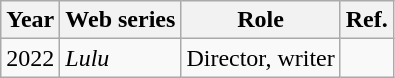<table class="sortable wikitable plainrowheaders">
<tr>
<th>Year</th>
<th>Web series</th>
<th>Role</th>
<th class="unsortable">Ref.</th>
</tr>
<tr>
<td>2022</td>
<td><em>Lulu</em></td>
<td>Director, writer</td>
<td></td>
</tr>
</table>
